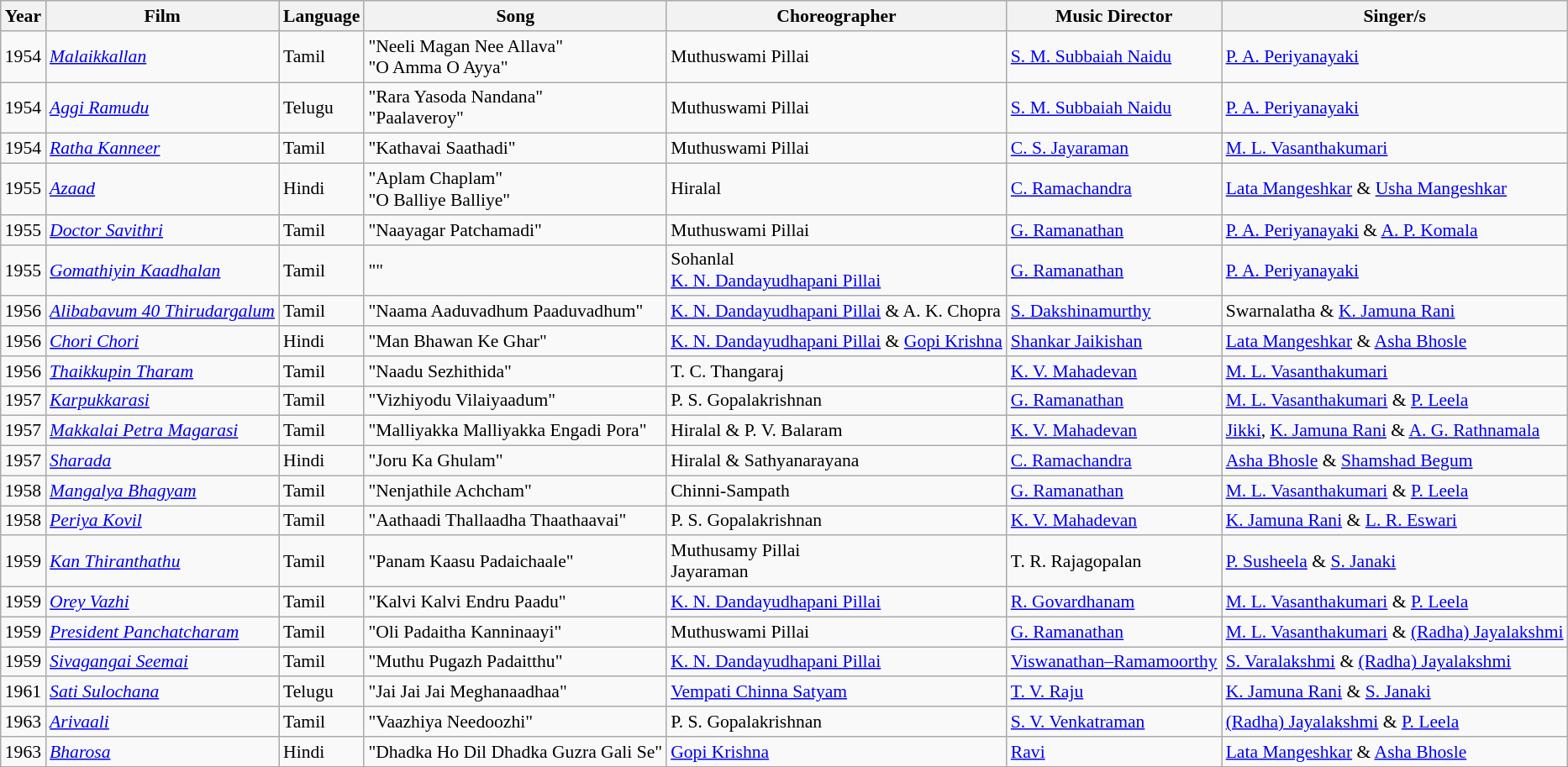<table class="wikitable" style="font-size:90%;">
<tr>
<th>Year</th>
<th>Film</th>
<th>Language</th>
<th>Song</th>
<th>Choreographer</th>
<th>Music Director</th>
<th>Singer/s</th>
</tr>
<tr>
<td>1954</td>
<td><em><a href='#'>Malaikkallan</a></em></td>
<td>Tamil</td>
<td>"Neeli Magan Nee Allava"<br>"O Amma O Ayya"</td>
<td>Muthuswami Pillai</td>
<td><a href='#'>S. M. Subbaiah Naidu</a></td>
<td><a href='#'>P. A. Periyanayaki</a></td>
</tr>
<tr>
<td>1954</td>
<td><em><a href='#'>Aggi Ramudu</a></em></td>
<td>Telugu</td>
<td>"Rara Yasoda Nandana"<br>"Paalaveroy"</td>
<td>Muthuswami Pillai</td>
<td><a href='#'>S. M. Subbaiah Naidu</a></td>
<td><a href='#'>P. A. Periyanayaki</a></td>
</tr>
<tr>
<td>1954</td>
<td><em><a href='#'>Ratha Kanneer</a></em></td>
<td>Tamil</td>
<td>"Kathavai Saathadi"</td>
<td>Muthuswami Pillai</td>
<td><a href='#'>C. S. Jayaraman</a></td>
<td><a href='#'>M. L. Vasanthakumari</a></td>
</tr>
<tr>
<td>1955</td>
<td><em><a href='#'>Azaad</a></em></td>
<td>Hindi</td>
<td>"Aplam Chaplam"<br>"O Balliye Balliye"</td>
<td>Hiralal</td>
<td><a href='#'>C. Ramachandra</a></td>
<td><a href='#'>Lata Mangeshkar</a> & <a href='#'>Usha Mangeshkar</a></td>
</tr>
<tr>
<td>1955</td>
<td><em><a href='#'>Doctor Savithri</a></em></td>
<td>Tamil</td>
<td>"Naayagar Patchamadi"</td>
<td>Muthuswami Pillai</td>
<td><a href='#'>G. Ramanathan</a></td>
<td><a href='#'>P. A. Periyanayaki</a> & <a href='#'>A. P. Komala</a></td>
</tr>
<tr>
<td>1955</td>
<td><em><a href='#'>Gomathiyin Kaadhalan</a></em></td>
<td>Tamil</td>
<td>""</td>
<td>Sohanlal<br><a href='#'>K. N. Dandayudhapani Pillai</a></td>
<td><a href='#'>G. Ramanathan</a></td>
<td><a href='#'>P. A. Periyanayaki</a></td>
</tr>
<tr>
<td>1956</td>
<td><em><a href='#'>Alibabavum 40 Thirudargalum</a></em></td>
<td>Tamil</td>
<td>"Naama Aaduvadhum Paaduvadhum"</td>
<td><a href='#'>K. N. Dandayudhapani Pillai</a> & A. K. Chopra</td>
<td><a href='#'>S. Dakshinamurthy</a></td>
<td>Swarnalatha & <a href='#'>K. Jamuna Rani</a></td>
</tr>
<tr>
<td>1956</td>
<td><em><a href='#'>Chori Chori</a></em></td>
<td>Hindi</td>
<td>"Man Bhawan Ke Ghar"</td>
<td><a href='#'>K. N. Dandayudhapani Pillai</a> & <a href='#'>Gopi Krishna</a></td>
<td><a href='#'>Shankar Jaikishan</a></td>
<td><a href='#'>Lata Mangeshkar</a> & <a href='#'>Asha Bhosle</a></td>
</tr>
<tr>
<td>1956</td>
<td><em><a href='#'>Thaikkupin Tharam</a></em></td>
<td>Tamil</td>
<td>"Naadu Sezhithida"</td>
<td>T. C. Thangaraj</td>
<td><a href='#'>K. V. Mahadevan</a></td>
<td><a href='#'>M. L. Vasanthakumari</a></td>
</tr>
<tr>
<td>1957</td>
<td><em><a href='#'>Karpukkarasi</a></em></td>
<td>Tamil</td>
<td>"Vizhiyodu Vilaiyaadum"</td>
<td>P. S. Gopalakrishnan</td>
<td><a href='#'>G. Ramanathan</a></td>
<td><a href='#'>M. L. Vasanthakumari</a> & <a href='#'>P. Leela</a></td>
</tr>
<tr>
<td>1957</td>
<td><em><a href='#'>Makkalai Petra Magarasi</a></em></td>
<td>Tamil</td>
<td>"Malliyakka Malliyakka Engadi Pora"</td>
<td>Hiralal & P. V. Balaram</td>
<td><a href='#'>K. V. Mahadevan</a></td>
<td><a href='#'>Jikki</a>, <a href='#'>K. Jamuna Rani</a> & <a href='#'>A. G. Rathnamala</a></td>
</tr>
<tr>
<td>1957</td>
<td><em><a href='#'>Sharada</a></em></td>
<td>Hindi</td>
<td>"Joru Ka Ghulam"</td>
<td>Hiralal & Sathyanarayana</td>
<td><a href='#'>C. Ramachandra</a></td>
<td><a href='#'>Asha Bhosle</a> & <a href='#'>Shamshad Begum</a></td>
</tr>
<tr>
<td>1958</td>
<td><em><a href='#'>Mangalya Bhagyam</a></em></td>
<td>Tamil</td>
<td>"Nenjathile Achcham"</td>
<td>Chinni-Sampath</td>
<td><a href='#'>G. Ramanathan</a></td>
<td><a href='#'>M. L. Vasanthakumari</a> & <a href='#'>P. Leela</a></td>
</tr>
<tr>
<td>1958</td>
<td><em><a href='#'>Periya Kovil</a></em></td>
<td>Tamil</td>
<td>"Aathaadi Thallaadha Thaathaavai"</td>
<td>P. S. Gopalakrishnan</td>
<td><a href='#'>K. V. Mahadevan</a></td>
<td><a href='#'>K. Jamuna Rani</a> & <a href='#'>L. R. Eswari</a></td>
</tr>
<tr>
<td>1959</td>
<td><em><a href='#'>Kan Thiranthathu</a></em></td>
<td>Tamil</td>
<td>"Panam Kaasu Padaichaale"</td>
<td>Muthusamy Pillai<br>Jayaraman</td>
<td>T. R. Rajagopalan</td>
<td><a href='#'>P. Susheela</a> & <a href='#'>S. Janaki</a></td>
</tr>
<tr>
<td>1959</td>
<td><em><a href='#'>Orey Vazhi</a></em></td>
<td>Tamil</td>
<td>"Kalvi Kalvi Endru Paadu"</td>
<td><a href='#'>K. N. Dandayudhapani Pillai</a></td>
<td><a href='#'>R. Govardhanam</a></td>
<td><a href='#'>M. L. Vasanthakumari</a> & <a href='#'>P. Leela</a></td>
</tr>
<tr>
<td>1959</td>
<td><em><a href='#'>President Panchatcharam</a></em></td>
<td>Tamil</td>
<td>"Oli Padaitha Kanninaayi"</td>
<td>Muthuswami Pillai</td>
<td><a href='#'>G. Ramanathan</a></td>
<td><a href='#'>M. L. Vasanthakumari</a> & <a href='#'>(Radha) Jayalakshmi</a></td>
</tr>
<tr>
<td>1959</td>
<td><em><a href='#'>Sivagangai Seemai</a></em></td>
<td>Tamil</td>
<td>"Muthu Pugazh Padaitthu"</td>
<td><a href='#'>K. N. Dandayudhapani Pillai</a></td>
<td><a href='#'>Viswanathan–Ramamoorthy</a></td>
<td><a href='#'>S. Varalakshmi</a> & <a href='#'>(Radha) Jayalakshmi</a></td>
</tr>
<tr>
<td>1961</td>
<td><em><a href='#'>Sati Sulochana</a></em></td>
<td>Telugu</td>
<td>"Jai Jai Jai Meghanaadhaa"</td>
<td><a href='#'>Vempati Chinna Satyam</a></td>
<td><a href='#'>T. V. Raju</a></td>
<td><a href='#'>K. Jamuna Rani</a> & <a href='#'>S. Janaki</a></td>
</tr>
<tr>
<td>1963</td>
<td><em><a href='#'>Arivaali</a></em></td>
<td>Tamil</td>
<td>"Vaazhiya Needoozhi"</td>
<td>P. S. Gopalakrishnan</td>
<td><a href='#'>S. V. Venkatraman</a></td>
<td><a href='#'>(Radha) Jayalakshmi</a> & <a href='#'>P. Leela</a></td>
</tr>
<tr>
<td>1963</td>
<td><em><a href='#'>Bharosa</a></em></td>
<td>Hindi</td>
<td>"Dhadka Ho Dil Dhadka Guzra Gali Se"</td>
<td><a href='#'>Gopi Krishna</a></td>
<td><a href='#'>Ravi</a></td>
<td><a href='#'>Lata Mangeshkar</a> & <a href='#'>Asha Bhosle</a></td>
</tr>
<tr>
</tr>
</table>
